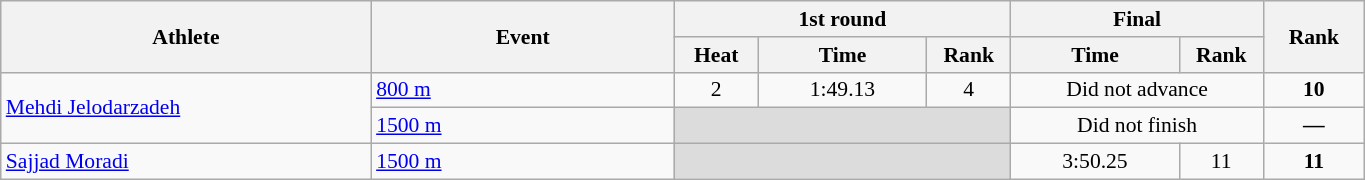<table class="wikitable" width="72%" style="text-align:center; font-size:90%">
<tr>
<th rowspan="2" width="22%">Athlete</th>
<th rowspan="2" width="18%">Event</th>
<th colspan="3" width="20%">1st round</th>
<th colspan="2" width="15%">Final</th>
<th rowspan="2" width="6%">Rank</th>
</tr>
<tr>
<th width="5%">Heat</th>
<th width="10%">Time</th>
<th>Rank</th>
<th width="10%">Time</th>
<th>Rank</th>
</tr>
<tr>
<td rowspan=2 align="left"><a href='#'>Mehdi Jelodarzadeh</a></td>
<td align="left"><a href='#'>800 m</a></td>
<td>2</td>
<td>1:49.13</td>
<td>4</td>
<td colspan=2>Did not advance</td>
<td><strong>10</strong></td>
</tr>
<tr>
<td align="left"><a href='#'>1500 m</a></td>
<td colspan=3 bgcolor=#DCDCDC></td>
<td colspan=2>Did not finish</td>
<td><strong>—</strong></td>
</tr>
<tr>
<td align="left"><a href='#'>Sajjad Moradi</a></td>
<td align="left"><a href='#'>1500 m</a></td>
<td colspan=3 bgcolor=#DCDCDC></td>
<td>3:50.25</td>
<td>11</td>
<td><strong>11</strong></td>
</tr>
</table>
